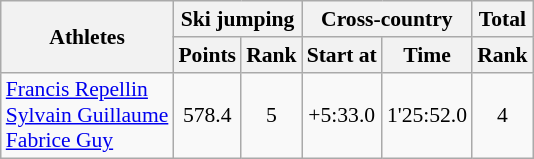<table class="wikitable" border="1" style="font-size:90%">
<tr>
<th rowspan="2">Athletes</th>
<th colspan="2">Ski jumping</th>
<th colspan="2">Cross-country</th>
<th>Total</th>
</tr>
<tr>
<th>Points</th>
<th>Rank</th>
<th>Start at</th>
<th>Time</th>
<th>Rank</th>
</tr>
<tr>
<td><a href='#'>Francis Repellin</a><br><a href='#'>Sylvain Guillaume</a><br><a href='#'>Fabrice Guy</a></td>
<td align=center>578.4</td>
<td align=center>5</td>
<td align=center>+5:33.0</td>
<td align=center>1'25:52.0</td>
<td align=center>4</td>
</tr>
</table>
